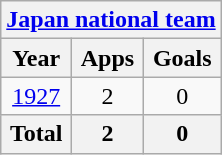<table class="wikitable" style="text-align:center">
<tr>
<th colspan=3><a href='#'>Japan national team</a></th>
</tr>
<tr>
<th>Year</th>
<th>Apps</th>
<th>Goals</th>
</tr>
<tr>
<td><a href='#'>1927</a></td>
<td>2</td>
<td>0</td>
</tr>
<tr>
<th>Total</th>
<th>2</th>
<th>0</th>
</tr>
</table>
